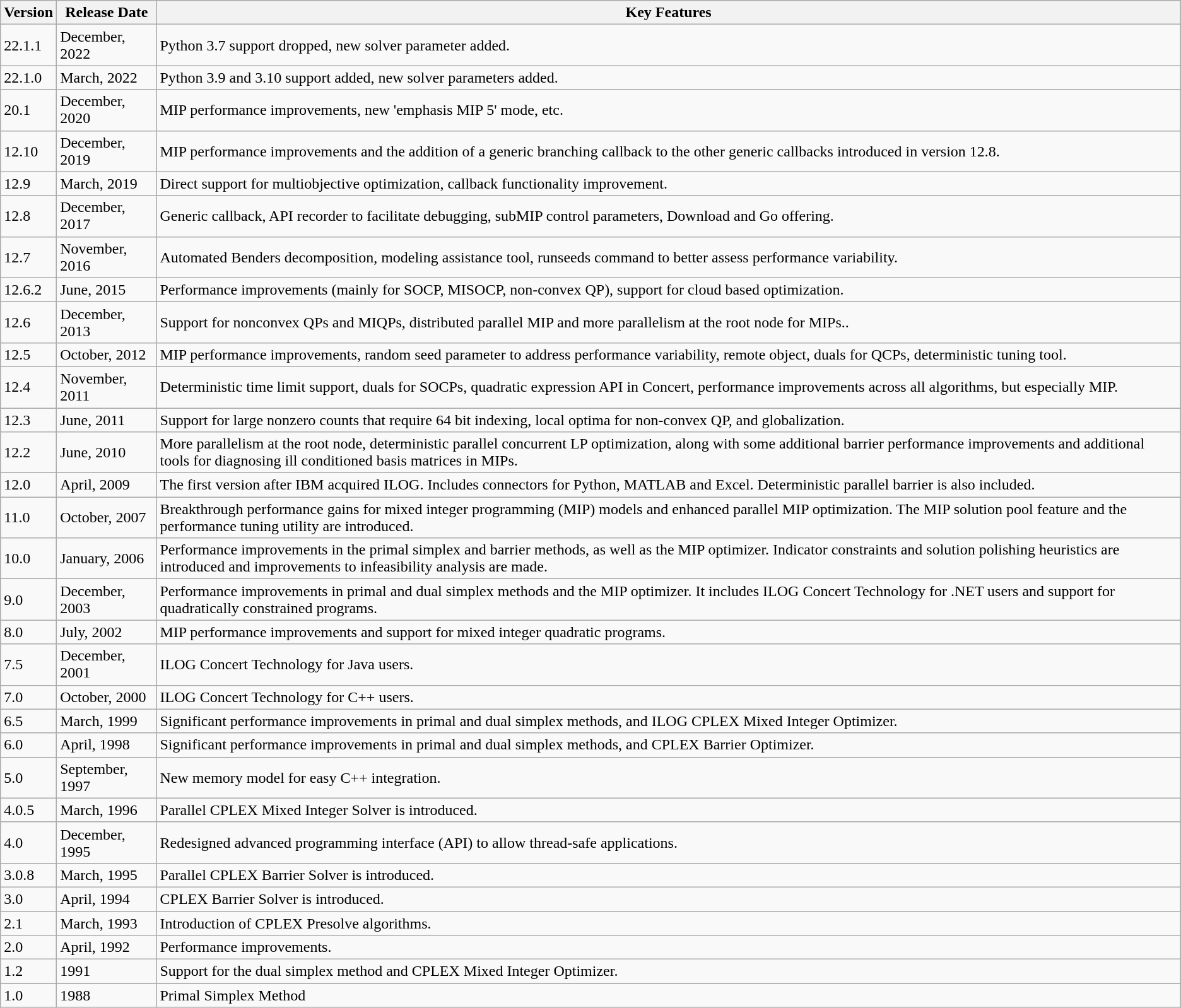<table class="wikitable">
<tr>
<th>Version</th>
<th>Release Date</th>
<th>Key Features</th>
</tr>
<tr>
<td>22.1.1</td>
<td>December, 2022</td>
<td>Python 3.7 support dropped, new solver parameter added.</td>
</tr>
<tr>
<td>22.1.0</td>
<td>March, 2022</td>
<td>Python 3.9 and 3.10 support added, new solver parameters added.</td>
</tr>
<tr>
<td>20.1</td>
<td>December, 2020</td>
<td>MIP performance improvements, new 'emphasis MIP 5' mode, etc.</td>
</tr>
<tr>
<td>12.10</td>
<td>December, 2019</td>
<td>MIP performance improvements and the addition of a generic branching callback to the other generic callbacks introduced in version 12.8.</td>
</tr>
<tr>
<td>12.9</td>
<td>March, 2019</td>
<td>Direct support for multiobjective optimization, callback functionality improvement.</td>
</tr>
<tr>
<td>12.8</td>
<td>December, 2017</td>
<td>Generic callback, API recorder to facilitate debugging, subMIP control parameters, Download and Go offering.</td>
</tr>
<tr>
<td>12.7</td>
<td>November, 2016</td>
<td>Automated Benders decomposition, modeling assistance tool, runseeds command to better assess performance variability.</td>
</tr>
<tr>
<td>12.6.2</td>
<td>June, 2015</td>
<td>Performance improvements (mainly for SOCP, MISOCP, non-convex QP), support for cloud based optimization.</td>
</tr>
<tr>
<td>12.6</td>
<td>December, 2013</td>
<td>Support for nonconvex QPs and MIQPs, distributed parallel MIP and more parallelism at the root node for MIPs..</td>
</tr>
<tr>
<td>12.5</td>
<td>October, 2012</td>
<td>MIP performance improvements, random seed parameter to address performance variability, remote object, duals for QCPs, deterministic tuning tool.</td>
</tr>
<tr>
<td>12.4</td>
<td>November, 2011</td>
<td>Deterministic time limit support, duals for SOCPs, quadratic expression API in Concert, performance improvements across all algorithms, but especially MIP.</td>
</tr>
<tr>
<td>12.3</td>
<td>June, 2011</td>
<td>Support for large nonzero counts that require 64 bit indexing, local optima for non-convex QP, and globalization.</td>
</tr>
<tr>
<td>12.2</td>
<td>June, 2010</td>
<td>More parallelism at the root node, deterministic parallel concurrent LP optimization, along with some additional barrier performance improvements and additional tools for diagnosing ill conditioned basis matrices in MIPs.</td>
</tr>
<tr>
<td>12.0</td>
<td>April, 2009</td>
<td>The first version after IBM acquired ILOG.  Includes connectors for Python, MATLAB and Excel.  Deterministic parallel barrier is also included.</td>
</tr>
<tr>
<td>11.0</td>
<td>October, 2007</td>
<td>Breakthrough performance gains for mixed integer programming (MIP) models and enhanced parallel MIP optimization. The MIP solution pool feature and the performance tuning utility are introduced.</td>
</tr>
<tr>
<td>10.0</td>
<td>January, 2006</td>
<td>Performance improvements in the primal simplex and barrier methods, as well as the MIP optimizer. Indicator constraints and solution polishing heuristics are introduced and improvements to infeasibility analysis are made.</td>
</tr>
<tr>
<td>9.0</td>
<td>December, 2003</td>
<td>Performance improvements in primal and dual simplex methods and the MIP optimizer. It includes ILOG Concert Technology for .NET users and support for quadratically constrained programs.</td>
</tr>
<tr>
<td>8.0</td>
<td>July, 2002</td>
<td>MIP performance improvements and support for mixed integer quadratic programs.</td>
</tr>
<tr>
<td>7.5</td>
<td>December, 2001</td>
<td>ILOG Concert Technology for Java users.</td>
</tr>
<tr>
<td>7.0</td>
<td>October, 2000</td>
<td>ILOG Concert Technology for C++ users.</td>
</tr>
<tr>
<td>6.5</td>
<td>March, 1999</td>
<td>Significant performance improvements in primal and dual simplex methods, and ILOG CPLEX Mixed Integer Optimizer.</td>
</tr>
<tr>
<td>6.0</td>
<td>April, 1998</td>
<td>Significant performance improvements in primal and dual simplex methods, and CPLEX Barrier Optimizer.</td>
</tr>
<tr>
<td>5.0</td>
<td>September, 1997</td>
<td>New memory model for easy C++ integration.</td>
</tr>
<tr>
<td>4.0.5</td>
<td>March, 1996</td>
<td>Parallel CPLEX Mixed Integer Solver is introduced.</td>
</tr>
<tr>
<td>4.0</td>
<td>December, 1995</td>
<td>Redesigned advanced programming interface (API) to allow thread-safe applications.</td>
</tr>
<tr>
<td>3.0.8</td>
<td>March, 1995</td>
<td>Parallel CPLEX Barrier Solver is introduced.</td>
</tr>
<tr>
<td>3.0</td>
<td>April, 1994</td>
<td>CPLEX Barrier Solver is introduced.</td>
</tr>
<tr>
<td>2.1</td>
<td>March, 1993</td>
<td>Introduction of CPLEX Presolve algorithms.</td>
</tr>
<tr>
<td>2.0</td>
<td>April, 1992</td>
<td>Performance improvements.</td>
</tr>
<tr>
<td>1.2</td>
<td>1991</td>
<td>Support for the dual simplex method and CPLEX Mixed Integer Optimizer.</td>
</tr>
<tr>
<td>1.0</td>
<td>1988</td>
<td>Primal Simplex Method</td>
</tr>
</table>
